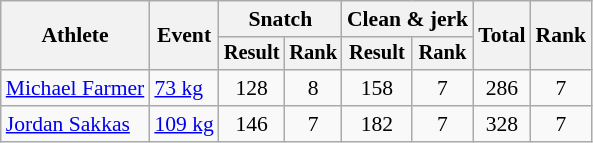<table class="wikitable" style="font-size:90%; text-align:center">
<tr>
<th rowspan=2>Athlete</th>
<th rowspan=2>Event</th>
<th colspan="2">Snatch</th>
<th colspan="2">Clean & jerk</th>
<th rowspan="2">Total</th>
<th rowspan="2">Rank</th>
</tr>
<tr style="font-size:95%">
<th>Result</th>
<th>Rank</th>
<th>Result</th>
<th>Rank</th>
</tr>
<tr>
<td align=left><a href='#'>Michael Farmer</a></td>
<td align=left><a href='#'>73 kg</a></td>
<td>128</td>
<td>8</td>
<td>158</td>
<td>7</td>
<td>286</td>
<td>7</td>
</tr>
<tr>
<td align=left><a href='#'>Jordan Sakkas</a></td>
<td align=left><a href='#'>109 kg</a></td>
<td>146</td>
<td>7</td>
<td>182</td>
<td>7</td>
<td>328</td>
<td>7</td>
</tr>
</table>
